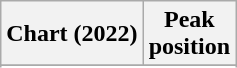<table class="wikitable plainrowheaders" style="text-align:center">
<tr>
<th scope="col">Chart (2022)</th>
<th scope="col">Peak<br> position</th>
</tr>
<tr>
</tr>
<tr>
</tr>
</table>
